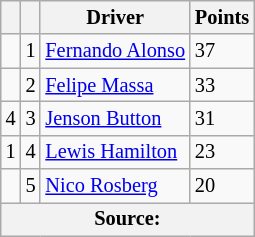<table class="wikitable" style="font-size: 85%;">
<tr>
<th></th>
<th></th>
<th>Driver</th>
<th>Points</th>
</tr>
<tr>
<td></td>
<td align="center">1</td>
<td> <a href='#'>Fernando Alonso</a></td>
<td>37</td>
</tr>
<tr>
<td></td>
<td align="center">2</td>
<td> <a href='#'>Felipe Massa</a></td>
<td>33</td>
</tr>
<tr>
<td> 4</td>
<td align="center">3</td>
<td> <a href='#'>Jenson Button</a></td>
<td>31</td>
</tr>
<tr>
<td> 1</td>
<td align="center">4</td>
<td> <a href='#'>Lewis Hamilton</a></td>
<td>23</td>
</tr>
<tr>
<td></td>
<td align="center">5</td>
<td> <a href='#'>Nico Rosberg</a></td>
<td>20</td>
</tr>
<tr>
<th colspan=4>Source:</th>
</tr>
</table>
